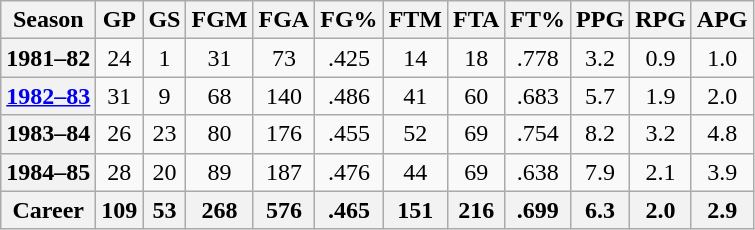<table class="wikitable" style="text-align: center;">
<tr>
<th>Season</th>
<th>GP</th>
<th>GS</th>
<th>FGM</th>
<th>FGA</th>
<th>FG%</th>
<th>FTM</th>
<th>FTA</th>
<th>FT%</th>
<th>PPG</th>
<th>RPG</th>
<th>APG</th>
</tr>
<tr>
<th>1981–82</th>
<td>24</td>
<td>1</td>
<td>31</td>
<td>73</td>
<td>.425</td>
<td>14</td>
<td>18</td>
<td>.778</td>
<td>3.2</td>
<td>0.9</td>
<td>1.0</td>
</tr>
<tr>
<th><a href='#'>1982–83</a></th>
<td>31</td>
<td>9</td>
<td>68</td>
<td>140</td>
<td>.486</td>
<td>41</td>
<td>60</td>
<td>.683</td>
<td>5.7</td>
<td>1.9</td>
<td>2.0</td>
</tr>
<tr>
<th>1983–84</th>
<td>26</td>
<td>23</td>
<td>80</td>
<td>176</td>
<td>.455</td>
<td>52</td>
<td>69</td>
<td>.754</td>
<td>8.2</td>
<td>3.2</td>
<td>4.8</td>
</tr>
<tr>
<th>1984–85</th>
<td>28</td>
<td>20</td>
<td>89</td>
<td>187</td>
<td>.476</td>
<td>44</td>
<td>69</td>
<td>.638</td>
<td>7.9</td>
<td>2.1</td>
<td>3.9</td>
</tr>
<tr>
<th>Career</th>
<th>109</th>
<th>53</th>
<th>268</th>
<th>576</th>
<th>.465</th>
<th>151</th>
<th>216</th>
<th>.699</th>
<th>6.3</th>
<th>2.0</th>
<th>2.9</th>
</tr>
</table>
